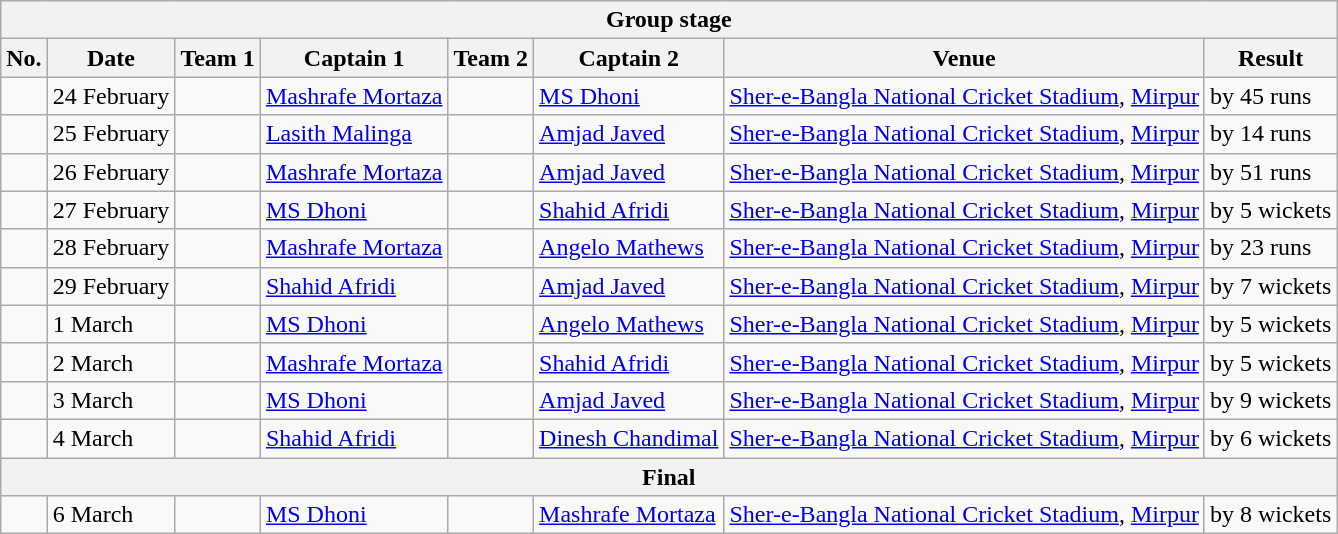<table class="wikitable">
<tr>
<th colspan="9">Group stage</th>
</tr>
<tr>
<th>No.</th>
<th>Date</th>
<th>Team 1</th>
<th>Captain 1</th>
<th>Team 2</th>
<th>Captain 2</th>
<th>Venue</th>
<th>Result</th>
</tr>
<tr>
<td></td>
<td>24 February</td>
<td></td>
<td><a href='#'>Mashrafe Mortaza</a></td>
<td></td>
<td><a href='#'>MS Dhoni</a></td>
<td><a href='#'>Sher-e-Bangla National Cricket Stadium</a>, <a href='#'>Mirpur</a></td>
<td> by 45 runs</td>
</tr>
<tr>
<td></td>
<td>25 February</td>
<td></td>
<td><a href='#'>Lasith Malinga</a></td>
<td></td>
<td><a href='#'>Amjad Javed</a></td>
<td><a href='#'>Sher-e-Bangla National Cricket Stadium</a>, <a href='#'>Mirpur</a></td>
<td> by 14 runs</td>
</tr>
<tr>
<td></td>
<td>26 February</td>
<td></td>
<td><a href='#'>Mashrafe Mortaza</a></td>
<td></td>
<td><a href='#'>Amjad Javed</a></td>
<td><a href='#'>Sher-e-Bangla National Cricket Stadium</a>, <a href='#'>Mirpur</a></td>
<td> by 51 runs</td>
</tr>
<tr>
<td></td>
<td>27 February</td>
<td></td>
<td><a href='#'>MS Dhoni</a></td>
<td></td>
<td><a href='#'>Shahid Afridi</a></td>
<td><a href='#'>Sher-e-Bangla National Cricket Stadium</a>, <a href='#'>Mirpur</a></td>
<td> by 5 wickets</td>
</tr>
<tr>
<td></td>
<td>28 February</td>
<td></td>
<td><a href='#'>Mashrafe Mortaza</a></td>
<td></td>
<td><a href='#'>Angelo Mathews</a></td>
<td><a href='#'>Sher-e-Bangla National Cricket Stadium</a>, <a href='#'>Mirpur</a></td>
<td> by 23 runs</td>
</tr>
<tr>
<td></td>
<td>29 February</td>
<td></td>
<td><a href='#'>Shahid Afridi</a></td>
<td></td>
<td><a href='#'>Amjad Javed</a></td>
<td><a href='#'>Sher-e-Bangla National Cricket Stadium</a>, <a href='#'>Mirpur</a></td>
<td> by 7 wickets</td>
</tr>
<tr>
<td></td>
<td>1 March</td>
<td></td>
<td><a href='#'>MS Dhoni</a></td>
<td></td>
<td><a href='#'>Angelo Mathews</a></td>
<td><a href='#'>Sher-e-Bangla National Cricket Stadium</a>, <a href='#'>Mirpur</a></td>
<td> by 5 wickets</td>
</tr>
<tr>
<td></td>
<td>2 March</td>
<td></td>
<td><a href='#'>Mashrafe Mortaza</a></td>
<td></td>
<td><a href='#'>Shahid Afridi</a></td>
<td><a href='#'>Sher-e-Bangla National Cricket Stadium</a>, <a href='#'>Mirpur</a></td>
<td> by 5 wickets</td>
</tr>
<tr>
<td></td>
<td>3 March</td>
<td></td>
<td><a href='#'>MS Dhoni</a></td>
<td></td>
<td><a href='#'>Amjad Javed</a></td>
<td><a href='#'>Sher-e-Bangla National Cricket Stadium</a>, <a href='#'>Mirpur</a></td>
<td> by 9 wickets</td>
</tr>
<tr>
<td></td>
<td>4 March</td>
<td></td>
<td><a href='#'>Shahid Afridi</a></td>
<td></td>
<td><a href='#'>Dinesh Chandimal</a></td>
<td><a href='#'>Sher-e-Bangla National Cricket Stadium</a>, <a href='#'>Mirpur</a></td>
<td> by 6 wickets</td>
</tr>
<tr>
<th colspan="9">Final</th>
</tr>
<tr>
<td></td>
<td>6 March</td>
<td></td>
<td><a href='#'>MS Dhoni</a></td>
<td></td>
<td><a href='#'>Mashrafe Mortaza</a></td>
<td><a href='#'>Sher-e-Bangla National Cricket Stadium</a>, <a href='#'>Mirpur</a></td>
<td> by 8 wickets</td>
</tr>
</table>
